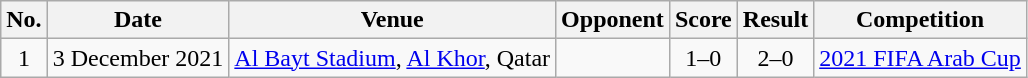<table class="wikitable sortable">
<tr>
<th scope="col">No.</th>
<th scope="col">Date</th>
<th scope="col">Venue</th>
<th scope="col">Opponent</th>
<th scope="col">Score</th>
<th scope="col">Result</th>
<th scope="col">Competition</th>
</tr>
<tr>
<td align="center">1</td>
<td>3 December 2021</td>
<td><a href='#'>Al Bayt Stadium</a>, <a href='#'>Al Khor</a>, Qatar</td>
<td></td>
<td align="center">1–0</td>
<td align="center">2–0</td>
<td><a href='#'>2021 FIFA Arab Cup</a></td>
</tr>
</table>
